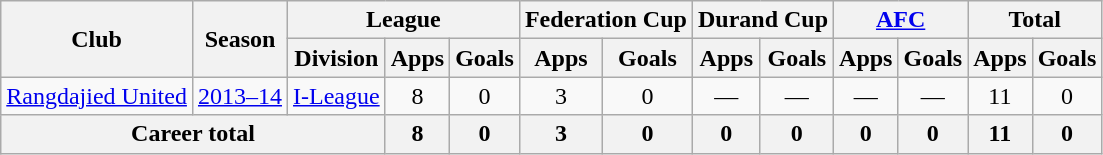<table class="wikitable" style="text-align: center;">
<tr>
<th rowspan="2">Club</th>
<th rowspan="2">Season</th>
<th colspan="3">League</th>
<th colspan="2">Federation Cup</th>
<th colspan="2">Durand Cup</th>
<th colspan="2"><a href='#'>AFC</a></th>
<th colspan="2">Total</th>
</tr>
<tr>
<th>Division</th>
<th>Apps</th>
<th>Goals</th>
<th>Apps</th>
<th>Goals</th>
<th>Apps</th>
<th>Goals</th>
<th>Apps</th>
<th>Goals</th>
<th>Apps</th>
<th>Goals</th>
</tr>
<tr>
<td rowspan="1"><a href='#'>Rangdajied United</a></td>
<td><a href='#'>2013–14</a></td>
<td><a href='#'>I-League</a></td>
<td>8</td>
<td>0</td>
<td>3</td>
<td>0</td>
<td>—</td>
<td>—</td>
<td>—</td>
<td>—</td>
<td>11</td>
<td>0</td>
</tr>
<tr>
<th colspan="3">Career total</th>
<th>8</th>
<th>0</th>
<th>3</th>
<th>0</th>
<th>0</th>
<th>0</th>
<th>0</th>
<th>0</th>
<th>11</th>
<th>0</th>
</tr>
</table>
